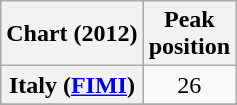<table class="wikitable sortable plainrowheaders" style="text-align:center;">
<tr>
<th>Chart (2012)</th>
<th>Peak<br>position</th>
</tr>
<tr>
<th scope="row">Italy (<a href='#'>FIMI</a>)</th>
<td>26</td>
</tr>
<tr>
</tr>
</table>
